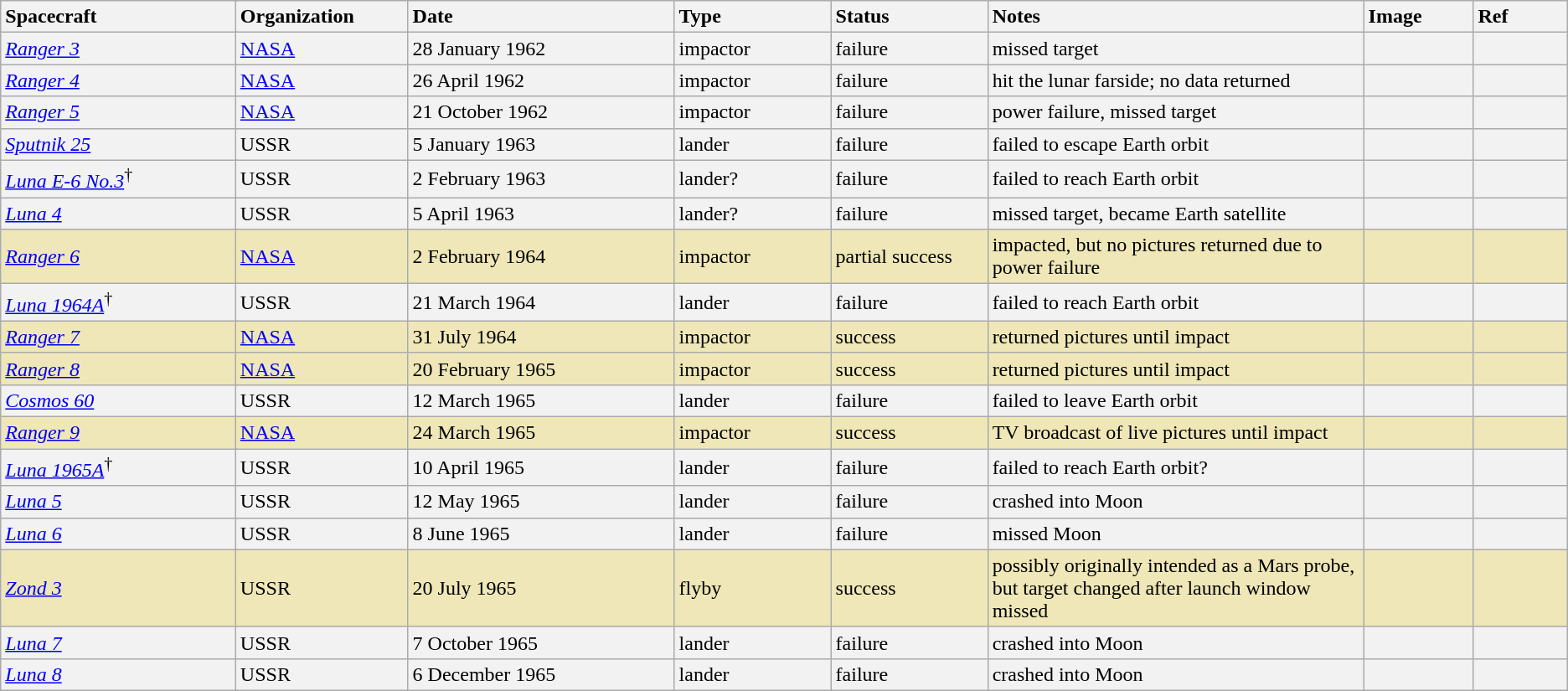<table class="wikitable sticky-header">
<tr>
<th colspan="2" style="text-align:left" width=15%>Spacecraft</th>
<th style="text-align:left" width=11%>Organization</th>
<th style="text-align:left" width=17%>Date</th>
<th style="text-align:left" width=10%>Type</th>
<th style="text-align:left" width=10%>Status</th>
<th style="text-align:left" width=24%>Notes</th>
<th style="text-align:left" width=7%>Image</th>
<th style="text-align:left" width=6%>Ref</th>
</tr>
<tr style="background:#F2F2F2">
<td colspan="2"><em><a href='#'>Ranger 3</a></em></td>
<td> <a href='#'>NASA</a></td>
<td>28 January 1962</td>
<td>impactor</td>
<td>failure</td>
<td>missed target</td>
<td></td>
<td></td>
</tr>
<tr style="background:#F2F2F2">
<td colspan="2"><em><a href='#'>Ranger 4</a></em></td>
<td> <a href='#'>NASA</a></td>
<td>26 April 1962</td>
<td>impactor</td>
<td>failure</td>
<td>hit the lunar farside; no data returned</td>
<td></td>
<td></td>
</tr>
<tr style="background:#F2F2F2">
<td colspan="2"><em><a href='#'>Ranger 5</a></em></td>
<td> <a href='#'>NASA</a></td>
<td>21 October 1962</td>
<td>impactor</td>
<td>failure</td>
<td>power failure, missed target</td>
<td></td>
<td></td>
</tr>
<tr style="background:#F2F2F2">
<td colspan="2"><em><a href='#'>Sputnik 25</a></em></td>
<td> USSR</td>
<td>5 January 1963</td>
<td>lander</td>
<td>failure</td>
<td>failed to escape Earth orbit</td>
<td></td>
<td></td>
</tr>
<tr style="background:#F2F2F2">
<td colspan="2"><em><a href='#'>Luna E-6 No.3</a></em><sup>†</sup></td>
<td> USSR</td>
<td>2 February 1963</td>
<td>lander?</td>
<td>failure</td>
<td>failed to reach Earth orbit</td>
<td></td>
<td></td>
</tr>
<tr style="background:#F2F2F2">
<td colspan="2"><em><a href='#'>Luna 4</a></em></td>
<td> USSR</td>
<td>5 April 1963</td>
<td>lander?</td>
<td>failure</td>
<td>missed target, became Earth satellite</td>
<td></td>
<td></td>
</tr>
<tr style="background:#EFE7B8">
<td colspan="2"><em><a href='#'>Ranger 6</a></em></td>
<td> <a href='#'>NASA</a></td>
<td>2 February 1964</td>
<td>impactor</td>
<td>partial success</td>
<td>impacted, but no pictures returned due to power failure</td>
<td></td>
<td></td>
</tr>
<tr style="background:#F2F2F2">
<td colspan="2"><em><a href='#'>Luna 1964A</a></em><sup>†</sup></td>
<td> USSR</td>
<td>21 March 1964</td>
<td>lander</td>
<td>failure</td>
<td>failed to reach Earth orbit</td>
<td></td>
<td></td>
</tr>
<tr style="background:#EFE7B8">
<td colspan="2"><em><a href='#'>Ranger 7</a></em></td>
<td> <a href='#'>NASA</a></td>
<td>31 July 1964</td>
<td>impactor</td>
<td>success</td>
<td>returned pictures until impact</td>
<td></td>
<td></td>
</tr>
<tr style="background:#EFE7B8">
<td colspan="2"><em><a href='#'>Ranger 8</a></em></td>
<td> <a href='#'>NASA</a></td>
<td>20 February 1965</td>
<td>impactor</td>
<td>success</td>
<td>returned pictures until impact</td>
<td></td>
<td></td>
</tr>
<tr style="background:#F2F2F2">
<td colspan="2"><em><a href='#'>Cosmos 60</a></em></td>
<td> USSR</td>
<td>12 March 1965</td>
<td>lander</td>
<td>failure</td>
<td>failed to leave Earth orbit</td>
<td></td>
<td></td>
</tr>
<tr style="background:#EFE7B8">
<td colspan="2"><em><a href='#'>Ranger 9</a></em></td>
<td> <a href='#'>NASA</a></td>
<td>24 March 1965</td>
<td>impactor</td>
<td>success</td>
<td>TV broadcast of live pictures until impact</td>
<td></td>
<td></td>
</tr>
<tr style="background:#F2F2F2">
<td colspan="2"><em><a href='#'>Luna 1965A</a></em><sup>†</sup></td>
<td> USSR</td>
<td>10 April 1965</td>
<td>lander</td>
<td>failure</td>
<td>failed to reach Earth orbit?</td>
<td></td>
<td></td>
</tr>
<tr style="background:#F2F2F2">
<td colspan="2"><em><a href='#'>Luna 5</a></em></td>
<td> USSR</td>
<td>12 May 1965</td>
<td>lander</td>
<td>failure</td>
<td>crashed into Moon</td>
<td></td>
<td></td>
</tr>
<tr style="background:#F2F2F2">
<td colspan="2"><em><a href='#'>Luna 6</a></em></td>
<td> USSR</td>
<td>8 June 1965</td>
<td>lander</td>
<td>failure</td>
<td>missed Moon</td>
<td></td>
<td></td>
</tr>
<tr style="background:#EFE7B8">
<td colspan="2"><em><a href='#'>Zond 3</a></em></td>
<td> USSR</td>
<td>20 July 1965</td>
<td>flyby</td>
<td>success</td>
<td>possibly originally intended as a Mars probe, but target changed after launch window missed</td>
<td></td>
<td></td>
</tr>
<tr style="background:#F2F2F2">
<td colspan="2"><em><a href='#'>Luna 7</a></em></td>
<td> USSR</td>
<td>7 October 1965</td>
<td>lander</td>
<td>failure</td>
<td>crashed into Moon</td>
<td></td>
<td></td>
</tr>
<tr style="background:#F2F2F2">
<td colspan="2"><em><a href='#'>Luna 8</a></em></td>
<td> USSR</td>
<td>6 December 1965</td>
<td>lander</td>
<td>failure</td>
<td>crashed into Moon</td>
<td></td>
<td></td>
</tr>
</table>
